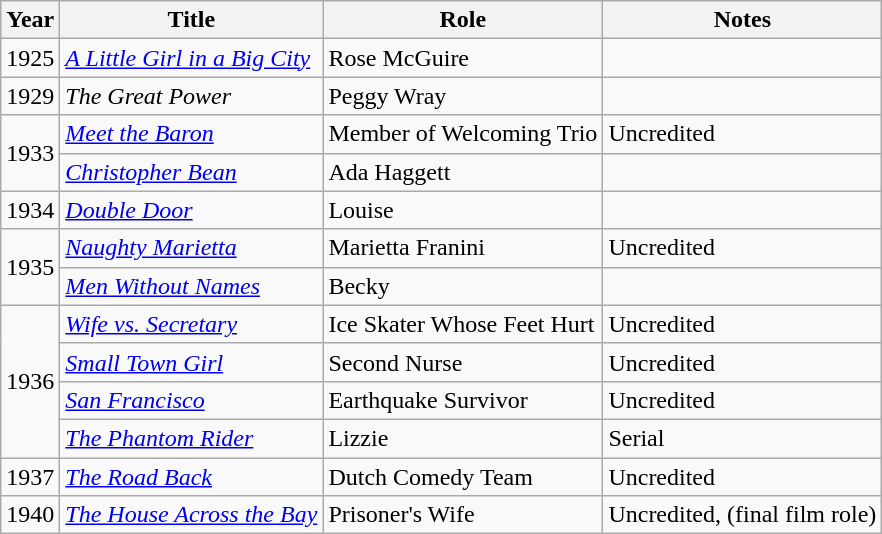<table class="wikitable">
<tr>
<th>Year</th>
<th>Title</th>
<th>Role</th>
<th>Notes</th>
</tr>
<tr>
<td>1925</td>
<td><em><a href='#'>A Little Girl in a Big City</a></em></td>
<td>Rose McGuire</td>
<td></td>
</tr>
<tr>
<td>1929</td>
<td><em>The Great Power</em></td>
<td>Peggy Wray</td>
<td></td>
</tr>
<tr>
<td rowspan=2>1933</td>
<td><em><a href='#'>Meet the Baron</a></em></td>
<td>Member of Welcoming Trio</td>
<td>Uncredited</td>
</tr>
<tr>
<td><em><a href='#'>Christopher Bean</a></em></td>
<td>Ada Haggett</td>
<td></td>
</tr>
<tr>
<td>1934</td>
<td><em><a href='#'>Double Door</a></em></td>
<td>Louise</td>
<td></td>
</tr>
<tr>
<td rowspan=2>1935</td>
<td><em><a href='#'>Naughty Marietta</a></em></td>
<td>Marietta Franini</td>
<td>Uncredited</td>
</tr>
<tr>
<td><em><a href='#'>Men Without Names</a></em></td>
<td>Becky</td>
<td></td>
</tr>
<tr>
<td rowspan=4>1936</td>
<td><em><a href='#'>Wife vs. Secretary</a></em></td>
<td>Ice Skater Whose Feet Hurt</td>
<td>Uncredited</td>
</tr>
<tr>
<td><em><a href='#'>Small Town Girl</a></em></td>
<td>Second Nurse</td>
<td>Uncredited</td>
</tr>
<tr>
<td><em><a href='#'>San Francisco</a></em></td>
<td>Earthquake Survivor</td>
<td>Uncredited</td>
</tr>
<tr>
<td><em><a href='#'>The Phantom Rider</a></em></td>
<td>Lizzie</td>
<td>Serial</td>
</tr>
<tr>
<td>1937</td>
<td><em><a href='#'>The Road Back</a></em></td>
<td>Dutch Comedy Team</td>
<td>Uncredited</td>
</tr>
<tr>
<td>1940</td>
<td><em><a href='#'>The House Across the Bay</a></em></td>
<td>Prisoner's Wife</td>
<td>Uncredited, (final film role)</td>
</tr>
</table>
